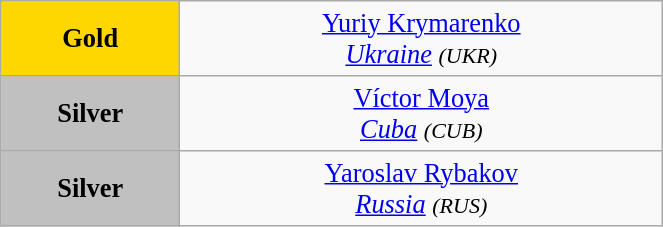<table class="wikitable" style=" text-align:center; font-size:110%;" width="35%">
<tr>
<td bgcolor="gold"><strong>Gold</strong></td>
<td> <a href='#'>Yuriy Krymarenko</a><br><em><a href='#'>Ukraine</a> <small>(UKR)</small></em></td>
</tr>
<tr>
<td bgcolor="silver"><strong>Silver</strong></td>
<td> <a href='#'>Víctor Moya</a><br><em><a href='#'>Cuba</a> <small>(CUB)</small></em></td>
</tr>
<tr>
<td bgcolor="silver"><strong>Silver</strong></td>
<td> <a href='#'>Yaroslav Rybakov</a><br><em><a href='#'>Russia</a> <small>(RUS)</small></em></td>
</tr>
</table>
